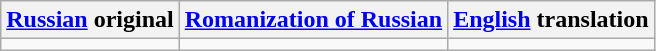<table class="wikitable">
<tr>
<th><a href='#'>Russian</a> original</th>
<th><a href='#'>Romanization of Russian</a></th>
<th><a href='#'>English</a> translation</th>
</tr>
<tr style="valign:top;white-space:nowrap;">
<td></td>
<td></td>
<td></td>
</tr>
</table>
